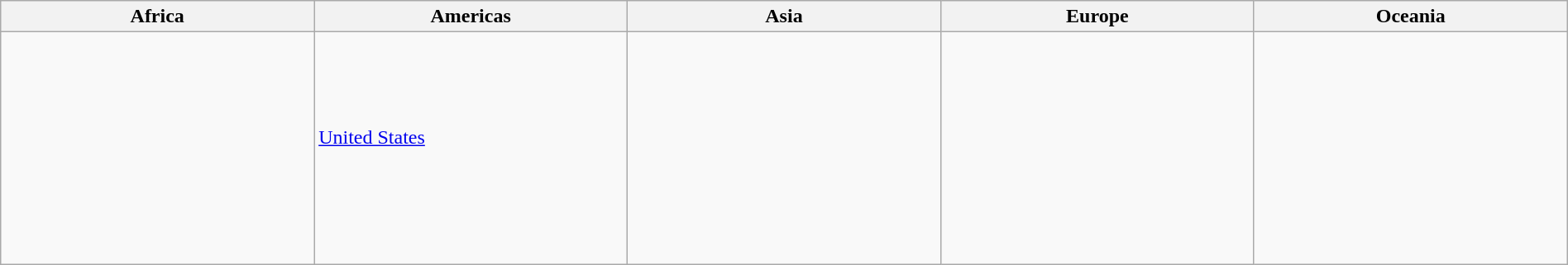<table class=wikitable width=100%>
<tr>
<th width=16%>Africa</th>
<th width=16%>Americas</th>
<th width=16%>Asia</th>
<th width=16%>Europe</th>
<th width=16%>Oceania</th>
</tr>
<tr valign=top>
<td><br></td>
<td><br><br><br><br> <a href='#'>United States</a></td>
<td><br><br><br><br></td>
<td><br><br><br><br><br><br><br><br><br><br></td>
<td></td>
</tr>
</table>
